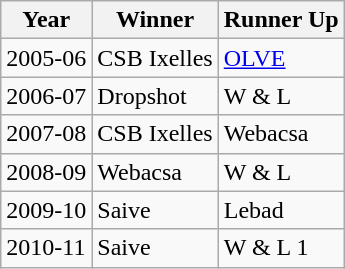<table class="wikitable">
<tr>
<th>Year</th>
<th>Winner</th>
<th>Runner Up</th>
</tr>
<tr>
<td>2005-06</td>
<td>CSB Ixelles</td>
<td><a href='#'>OLVE</a></td>
</tr>
<tr>
<td>2006-07</td>
<td>Dropshot</td>
<td>W & L</td>
</tr>
<tr>
<td>2007-08</td>
<td>CSB Ixelles</td>
<td>Webacsa</td>
</tr>
<tr>
<td>2008-09</td>
<td>Webacsa</td>
<td>W & L</td>
</tr>
<tr>
<td>2009-10</td>
<td>Saive</td>
<td>Lebad</td>
</tr>
<tr>
<td>2010-11</td>
<td>Saive</td>
<td>W & L 1</td>
</tr>
</table>
